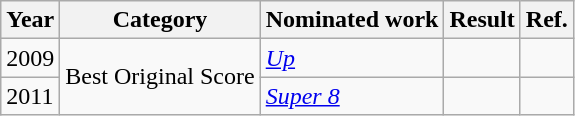<table class="wikitable">
<tr>
<th>Year</th>
<th>Category</th>
<th>Nominated work</th>
<th>Result</th>
<th>Ref.</th>
</tr>
<tr>
<td>2009</td>
<td rowspan="2">Best Original Score</td>
<td><em><a href='#'>Up</a></em></td>
<td></td>
<td align="center"></td>
</tr>
<tr>
<td>2011</td>
<td><em><a href='#'>Super 8</a></em></td>
<td></td>
<td align="center"></td>
</tr>
</table>
